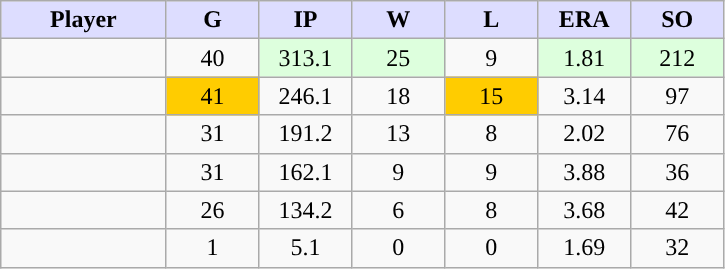<table class="wikitable sortable">
<tr>
<th style="background:#ddf; width:16%;">Player</th>
<th style="background:#ddf; width:9%;">G</th>
<th style="background:#ddf; width:9%;">IP</th>
<th style="background:#ddf; width:9%;">W</th>
<th style="background:#ddf; width:9%;">L</th>
<th style="background:#ddf; width:9%;">ERA</th>
<th style="background:#ddf; width:9%;">SO</th>
</tr>
<tr style="text-align:center;">
<td></td>
<td>40</td>
<td style="background:#DDFFDD;">313.1</td>
<td style="background:#DDFFDD;">25</td>
<td>9</td>
<td style="background:#DDFFDD;">1.81</td>
<td style="background:#DDFFDD;">212</td>
</tr>
<tr style="text-align:center;">
<td></td>
<td style="background:#fc0;">41</td>
<td>246.1</td>
<td>18</td>
<td style="background:#fc0;">15</td>
<td>3.14</td>
<td>97</td>
</tr>
<tr style="text-align:center;">
<td></td>
<td>31</td>
<td>191.2</td>
<td>13</td>
<td>8</td>
<td>2.02</td>
<td>76</td>
</tr>
<tr style="text-align:center;">
<td></td>
<td>31</td>
<td>162.1</td>
<td>9</td>
<td>9</td>
<td>3.88</td>
<td>36</td>
</tr>
<tr style="text-align:center;">
<td></td>
<td>26</td>
<td>134.2</td>
<td>6</td>
<td>8</td>
<td>3.68</td>
<td>42</td>
</tr>
<tr style="text-align:center;">
<td></td>
<td>1</td>
<td>5.1</td>
<td>0</td>
<td>0</td>
<td>1.69</td>
<td>32</td>
</tr>
</table>
